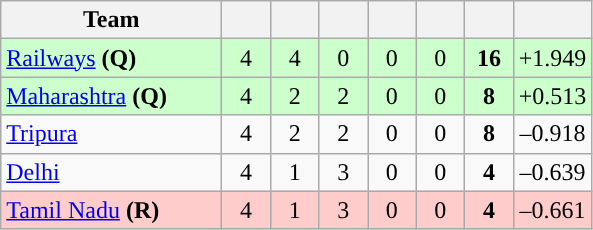<table class="wikitable" style="text-align:center">
<tr>
<th style="width:140px;">Team</th>
<th style="width:25px;"></th>
<th style="width:25px;"></th>
<th style="width:25px;"></th>
<th style="width:25px;"></th>
<th style="width:25px;"></th>
<th style="width:25px;"></th>
<th style="width:40px;"></th>
</tr>
<tr style="background:#cfc;">
<td style="text-align:left"><a href='#'>Railways</a> <strong>(Q)</strong></td>
<td>4</td>
<td>4</td>
<td>0</td>
<td>0</td>
<td>0</td>
<td><strong>16</strong></td>
<td>+1.949</td>
</tr>
<tr style="background:#cfc;">
<td style="text-align:left"><a href='#'>Maharashtra</a> <strong>(Q)</strong></td>
<td>4</td>
<td>2</td>
<td>2</td>
<td>0</td>
<td>0</td>
<td><strong>8</strong></td>
<td>+0.513</td>
</tr>
<tr>
<td style="text-align:left"><a href='#'>Tripura</a></td>
<td>4</td>
<td>2</td>
<td>2</td>
<td>0</td>
<td>0</td>
<td><strong>8</strong></td>
<td>–0.918</td>
</tr>
<tr>
<td style="text-align:left"><a href='#'>Delhi</a></td>
<td>4</td>
<td>1</td>
<td>3</td>
<td>0</td>
<td>0</td>
<td><strong>4</strong></td>
<td>–0.639</td>
</tr>
<tr style="background:#FFCCCC">
<td style="text-align:left"><a href='#'>Tamil Nadu</a> <strong>(R)</strong></td>
<td>4</td>
<td>1</td>
<td>3</td>
<td>0</td>
<td>0</td>
<td><strong>4</strong></td>
<td>–0.661</td>
</tr>
</table>
